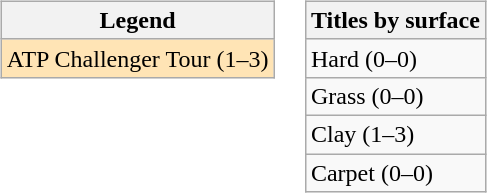<table>
<tr valign=top>
<td><br><table class="wikitable sortable mw-collapsible mw-collapsed">
<tr>
<th>Legend</th>
</tr>
<tr bgcolor=moccasin>
<td>ATP Challenger Tour (1–3)</td>
</tr>
</table>
</td>
<td><br><table class="wikitable sortable mw-collapsible mw-collapsed">
<tr>
<th>Titles by surface</th>
</tr>
<tr>
<td>Hard (0–0)</td>
</tr>
<tr>
<td>Grass (0–0)</td>
</tr>
<tr>
<td>Clay (1–3)</td>
</tr>
<tr>
<td>Carpet (0–0)</td>
</tr>
</table>
</td>
</tr>
</table>
